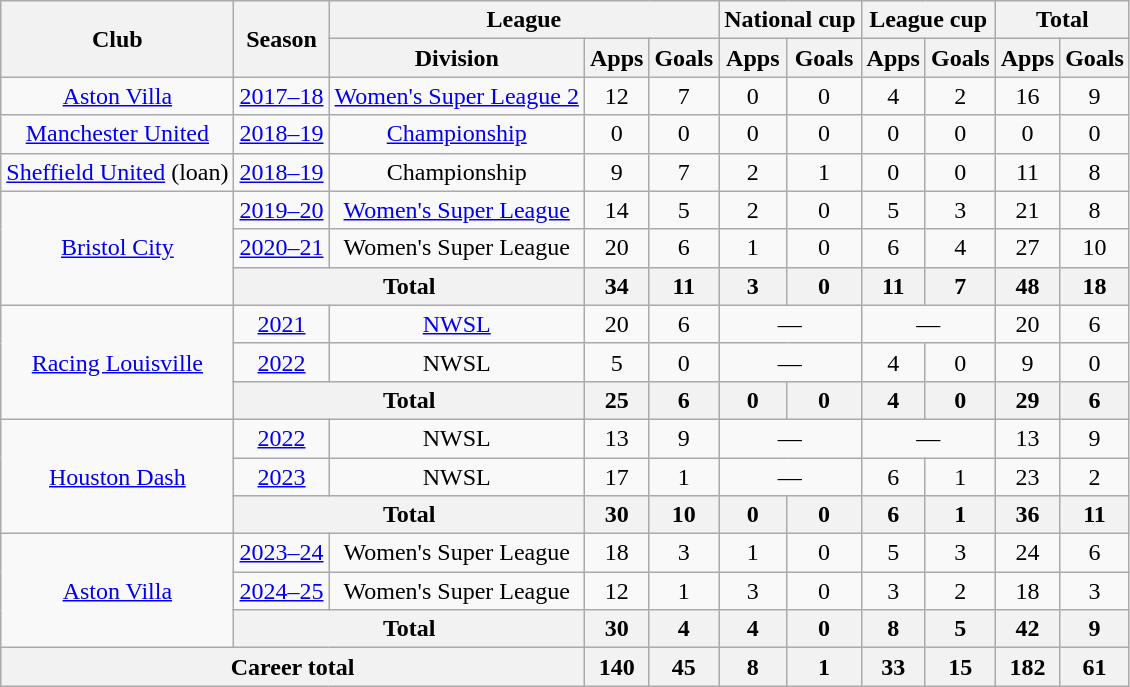<table class="wikitable" style="text-align:center">
<tr>
<th rowspan="2">Club</th>
<th rowspan="2">Season</th>
<th colspan="3">League</th>
<th colspan="2">National cup </th>
<th colspan="2">League cup </th>
<th colspan="2">Total</th>
</tr>
<tr>
<th>Division</th>
<th>Apps</th>
<th>Goals</th>
<th>Apps</th>
<th>Goals</th>
<th>Apps</th>
<th>Goals</th>
<th>Apps</th>
<th>Goals</th>
</tr>
<tr>
<td><a href='#'>Aston Villa</a></td>
<td><a href='#'>2017–18</a></td>
<td><a href='#'>Women's Super League 2</a></td>
<td>12</td>
<td>7</td>
<td>0</td>
<td>0</td>
<td>4</td>
<td>2</td>
<td>16</td>
<td>9</td>
</tr>
<tr>
<td><a href='#'>Manchester United</a></td>
<td><a href='#'>2018–19</a></td>
<td><a href='#'>Championship</a></td>
<td>0</td>
<td>0</td>
<td>0</td>
<td>0</td>
<td>0</td>
<td>0</td>
<td>0</td>
<td>0</td>
</tr>
<tr>
<td><a href='#'>Sheffield United</a> (loan)</td>
<td><a href='#'>2018–19</a></td>
<td>Championship</td>
<td>9</td>
<td>7</td>
<td>2</td>
<td>1</td>
<td>0</td>
<td>0</td>
<td>11</td>
<td>8</td>
</tr>
<tr>
<td rowspan="3"><a href='#'>Bristol City</a></td>
<td><a href='#'>2019–20</a></td>
<td><a href='#'>Women's Super League</a></td>
<td>14</td>
<td>5</td>
<td>2</td>
<td>0</td>
<td>5</td>
<td>3</td>
<td>21</td>
<td>8</td>
</tr>
<tr>
<td><a href='#'>2020–21</a></td>
<td>Women's Super League</td>
<td>20</td>
<td>6</td>
<td>1</td>
<td>0</td>
<td>6</td>
<td>4</td>
<td>27</td>
<td>10</td>
</tr>
<tr>
<th colspan="2">Total</th>
<th>34</th>
<th>11</th>
<th>3</th>
<th>0</th>
<th>11</th>
<th>7</th>
<th>48</th>
<th>18</th>
</tr>
<tr>
<td rowspan=3><a href='#'>Racing Louisville</a></td>
<td><a href='#'>2021</a></td>
<td><a href='#'>NWSL</a></td>
<td>20</td>
<td>6</td>
<td colspan=2>—</td>
<td colspan=2>—</td>
<td>20</td>
<td>6</td>
</tr>
<tr>
<td><a href='#'>2022</a></td>
<td>NWSL</td>
<td>5</td>
<td>0</td>
<td colspan=2>—</td>
<td>4</td>
<td>0</td>
<td>9</td>
<td>0</td>
</tr>
<tr>
<th colspan="2">Total</th>
<th>25</th>
<th>6</th>
<th>0</th>
<th>0</th>
<th>4</th>
<th>0</th>
<th>29</th>
<th>6</th>
</tr>
<tr>
<td rowspan="3"><a href='#'>Houston Dash</a></td>
<td><a href='#'>2022</a></td>
<td>NWSL</td>
<td>13</td>
<td>9</td>
<td colspan=2>—</td>
<td colspan=2>—</td>
<td>13</td>
<td>9</td>
</tr>
<tr>
<td><a href='#'>2023</a></td>
<td>NWSL</td>
<td>17</td>
<td>1</td>
<td colspan=2>—</td>
<td>6</td>
<td>1</td>
<td>23</td>
<td>2</td>
</tr>
<tr>
<th colspan="2">Total</th>
<th>30</th>
<th>10</th>
<th>0</th>
<th>0</th>
<th>6</th>
<th>1</th>
<th>36</th>
<th>11</th>
</tr>
<tr>
<td rowspan="3"><a href='#'>Aston Villa</a></td>
<td><a href='#'>2023–24</a></td>
<td>Women's Super League</td>
<td>18</td>
<td>3</td>
<td>1</td>
<td>0</td>
<td>5</td>
<td>3</td>
<td>24</td>
<td>6</td>
</tr>
<tr>
<td><a href='#'>2024–25</a></td>
<td>Women's Super League</td>
<td>12</td>
<td>1</td>
<td>3</td>
<td>0</td>
<td>3</td>
<td>2</td>
<td>18</td>
<td>3</td>
</tr>
<tr>
<th colspan="2">Total</th>
<th>30</th>
<th>4</th>
<th>4</th>
<th>0</th>
<th>8</th>
<th>5</th>
<th>42</th>
<th>9</th>
</tr>
<tr>
<th colspan="3">Career total</th>
<th>140</th>
<th>45</th>
<th>8</th>
<th>1</th>
<th>33</th>
<th>15</th>
<th>182</th>
<th>61</th>
</tr>
</table>
